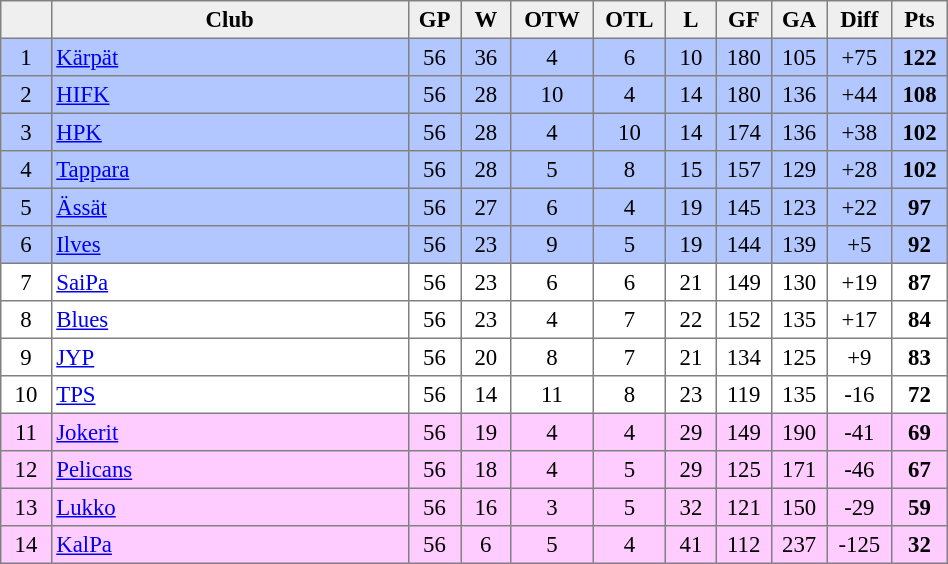<table cellpadding="3" cellspacing="0" border="1" style="font-size: 95%; text-align: center; border: gray solid 1px; border-collapse: collapse;" width="50%">
<tr bgcolor=#efefef>
<th width="20"></th>
<th width="185">Club</th>
<th width="20">GP</th>
<th width="20">W</th>
<th width="20">OTW</th>
<th width="20">OTL</th>
<th width="20">L</th>
<th width="20">GF</th>
<th width="20">GA</th>
<th width="20">Diff</th>
<th width="20">Pts</th>
</tr>
<tr bgcolor="B2C6FF">
<td>1</td>
<td align="left"><a href='#'>Kärpät</a></td>
<td>56</td>
<td>36</td>
<td>4</td>
<td>6</td>
<td>10</td>
<td>180</td>
<td>105</td>
<td>+75</td>
<td><strong>122</strong></td>
</tr>
<tr bgcolor="B2C6FF">
<td>2</td>
<td align="left"><a href='#'>HIFK</a></td>
<td>56</td>
<td>28</td>
<td>10</td>
<td>4</td>
<td>14</td>
<td>180</td>
<td>136</td>
<td>+44</td>
<td><strong>108</strong></td>
</tr>
<tr bgcolor="B2C6FF">
<td>3</td>
<td align="left"><a href='#'>HPK</a></td>
<td>56</td>
<td>28</td>
<td>4</td>
<td>10</td>
<td>14</td>
<td>174</td>
<td>136</td>
<td>+38</td>
<td><strong>102</strong></td>
</tr>
<tr bgcolor="B2C6FF">
<td>4</td>
<td align="left"><a href='#'>Tappara</a></td>
<td>56</td>
<td>28</td>
<td>5</td>
<td>8</td>
<td>15</td>
<td>157</td>
<td>129</td>
<td>+28</td>
<td><strong>102</strong></td>
</tr>
<tr bgcolor="B2C6FF">
<td>5</td>
<td align="left"><a href='#'>Ässät</a></td>
<td>56</td>
<td>27</td>
<td>6</td>
<td>4</td>
<td>19</td>
<td>145</td>
<td>123</td>
<td>+22</td>
<td><strong>97</strong></td>
</tr>
<tr bgcolor="B2C6FF">
<td>6</td>
<td align="left"><a href='#'>Ilves</a></td>
<td>56</td>
<td>23</td>
<td>9</td>
<td>5</td>
<td>19</td>
<td>144</td>
<td>139</td>
<td>+5</td>
<td><strong>92</strong></td>
</tr>
<tr>
<td>7</td>
<td align="left"><a href='#'>SaiPa</a></td>
<td>56</td>
<td>23</td>
<td>6</td>
<td>6</td>
<td>21</td>
<td>149</td>
<td>130</td>
<td>+19</td>
<td><strong>87</strong></td>
</tr>
<tr>
<td>8</td>
<td align="left"><a href='#'>Blues</a></td>
<td>56</td>
<td>23</td>
<td>4</td>
<td>7</td>
<td>22</td>
<td>152</td>
<td>135</td>
<td>+17</td>
<td><strong>84</strong></td>
</tr>
<tr>
<td>9</td>
<td align="left"><a href='#'>JYP</a></td>
<td>56</td>
<td>20</td>
<td>8</td>
<td>7</td>
<td>21</td>
<td>134</td>
<td>125</td>
<td>+9</td>
<td><strong>83</strong></td>
</tr>
<tr>
<td>10</td>
<td align="left"><a href='#'>TPS</a></td>
<td>56</td>
<td>14</td>
<td>11</td>
<td>8</td>
<td>23</td>
<td>119</td>
<td>135</td>
<td>-16</td>
<td><strong>72</strong></td>
</tr>
<tr bgcolor=ffccff>
<td>11</td>
<td align="left"><a href='#'>Jokerit</a></td>
<td>56</td>
<td>19</td>
<td>4</td>
<td>4</td>
<td>29</td>
<td>149</td>
<td>190</td>
<td>-41</td>
<td><strong>69</strong></td>
</tr>
<tr bgcolor=ffccff>
<td>12</td>
<td align="left"><a href='#'>Pelicans</a></td>
<td>56</td>
<td>18</td>
<td>4</td>
<td>5</td>
<td>29</td>
<td>125</td>
<td>171</td>
<td>-46</td>
<td><strong>67</strong></td>
</tr>
<tr bgcolor=ffccff>
<td>13</td>
<td align="left"><a href='#'>Lukko</a></td>
<td>56</td>
<td>16</td>
<td>3</td>
<td>5</td>
<td>32</td>
<td>121</td>
<td>150</td>
<td>-29</td>
<td><strong>59</strong></td>
</tr>
<tr bgcolor=ffccff>
<td>14</td>
<td align="left"><a href='#'>KalPa</a></td>
<td>56</td>
<td>6</td>
<td>5</td>
<td>4</td>
<td>41</td>
<td>112</td>
<td>237</td>
<td>-125</td>
<td><strong>32</strong></td>
</tr>
</table>
